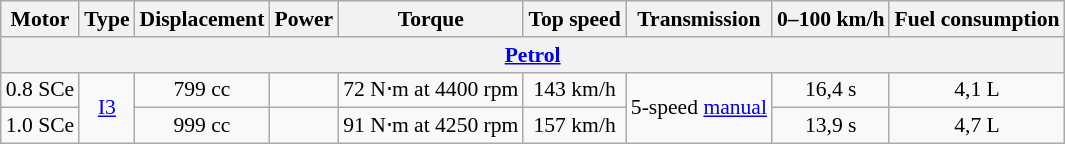<table class="wikitable" style="font-size: 90%; text-align: center;">
<tr>
<th>Motor</th>
<th>Type</th>
<th>Displacement</th>
<th>Power</th>
<th>Torque</th>
<th>Top speed</th>
<th>Transmission</th>
<th>0–100 km/h</th>
<th>Fuel consumption</th>
</tr>
<tr>
<th colspan="9"><strong><a href='#'>Petrol</a></strong></th>
</tr>
<tr>
<td>0.8 SCe</td>
<td rowspan="2"><a href='#'>I3</a></td>
<td>799 cc</td>
<td></td>
<td>72 N⋅m at 4400 rpm</td>
<td>143 km/h</td>
<td rowspan="2">5-speed <a href='#'>manual</a></td>
<td>16,4 s</td>
<td>4,1 L</td>
</tr>
<tr>
<td>1.0 SCe</td>
<td>999 cc</td>
<td></td>
<td>91 N⋅m at 4250 rpm</td>
<td>157 km/h</td>
<td>13,9 s</td>
<td>4,7 L</td>
</tr>
</table>
